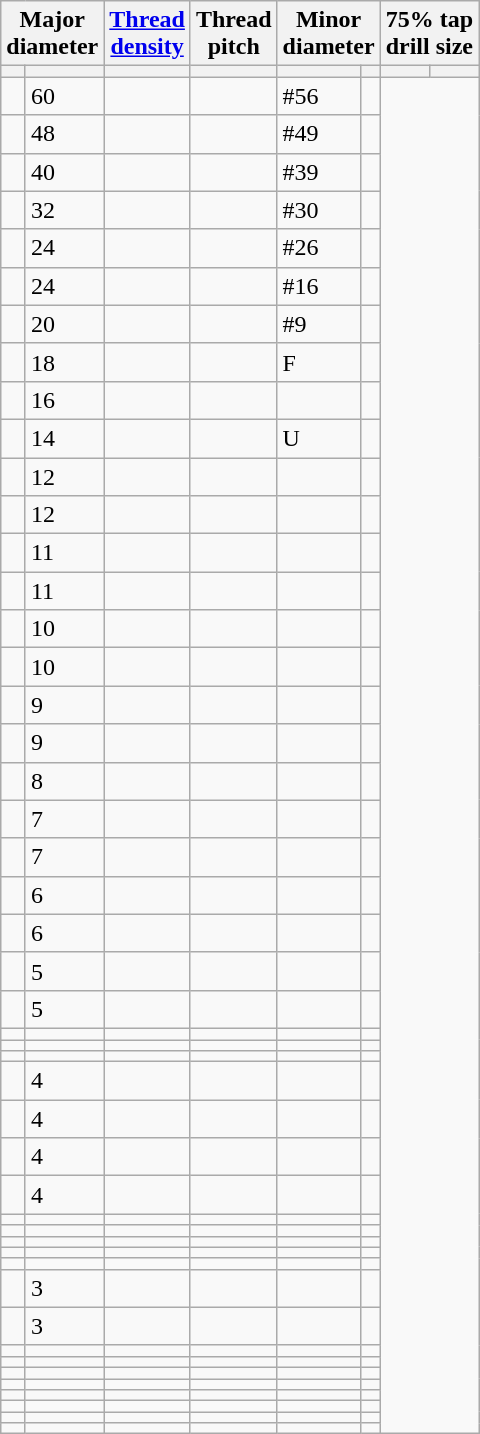<table class="wikitable">
<tr>
<th colspan=2>Major<br>diameter</th>
<th><a href='#'>Thread<br>density</a></th>
<th>Thread<br>pitch</th>
<th colspan=2>Minor<br>diameter</th>
<th colspan=2>75% tap<br>drill size</th>
</tr>
<tr>
<th scope="col"></th>
<th scope="col"></th>
<th scope="col"></th>
<th scope="col"></th>
<th scope="col"></th>
<th scope="col"></th>
<th scope="col"></th>
<th scope="col"></th>
</tr>
<tr>
<td></td>
<td>60</td>
<td></td>
<td></td>
<td>#56</td>
<td></td>
</tr>
<tr>
<td></td>
<td>48</td>
<td></td>
<td></td>
<td>#49</td>
<td></td>
</tr>
<tr>
<td></td>
<td>40</td>
<td></td>
<td></td>
<td>#39</td>
<td></td>
</tr>
<tr>
<td></td>
<td>32</td>
<td></td>
<td></td>
<td>#30</td>
<td></td>
</tr>
<tr>
<td></td>
<td>24</td>
<td></td>
<td></td>
<td>#26</td>
<td></td>
</tr>
<tr>
<td></td>
<td>24</td>
<td></td>
<td></td>
<td>#16</td>
<td></td>
</tr>
<tr>
<td></td>
<td>20</td>
<td></td>
<td></td>
<td>#9</td>
<td></td>
</tr>
<tr>
<td></td>
<td>18</td>
<td></td>
<td></td>
<td>F</td>
<td></td>
</tr>
<tr>
<td></td>
<td>16</td>
<td></td>
<td></td>
<td></td>
<td></td>
</tr>
<tr>
<td></td>
<td>14</td>
<td></td>
<td></td>
<td>U</td>
<td></td>
</tr>
<tr>
<td></td>
<td>12</td>
<td></td>
<td></td>
<td></td>
<td></td>
</tr>
<tr>
<td></td>
<td>12</td>
<td></td>
<td></td>
<td></td>
<td></td>
</tr>
<tr>
<td></td>
<td>11</td>
<td></td>
<td></td>
<td></td>
<td></td>
</tr>
<tr>
<td></td>
<td>11</td>
<td></td>
<td></td>
<td></td>
<td></td>
</tr>
<tr>
<td></td>
<td>10</td>
<td></td>
<td></td>
<td></td>
<td></td>
</tr>
<tr>
<td></td>
<td>10</td>
<td></td>
<td></td>
<td></td>
<td></td>
</tr>
<tr>
<td></td>
<td>9</td>
<td></td>
<td></td>
<td></td>
<td></td>
</tr>
<tr>
<td></td>
<td>9</td>
<td></td>
<td></td>
<td></td>
<td></td>
</tr>
<tr>
<td></td>
<td>8</td>
<td></td>
<td></td>
<td></td>
<td></td>
</tr>
<tr>
<td></td>
<td>7</td>
<td></td>
<td></td>
<td></td>
<td></td>
</tr>
<tr>
<td></td>
<td>7</td>
<td></td>
<td></td>
<td></td>
<td></td>
</tr>
<tr>
<td></td>
<td>6</td>
<td></td>
<td></td>
<td></td>
<td></td>
</tr>
<tr>
<td></td>
<td>6</td>
<td></td>
<td></td>
<td></td>
<td></td>
</tr>
<tr>
<td></td>
<td>5</td>
<td></td>
<td></td>
<td></td>
<td></td>
</tr>
<tr>
<td></td>
<td>5</td>
<td></td>
<td></td>
<td></td>
<td></td>
</tr>
<tr>
<td></td>
<td></td>
<td></td>
<td></td>
<td></td>
<td></td>
</tr>
<tr>
<td></td>
<td></td>
<td></td>
<td></td>
<td></td>
<td></td>
</tr>
<tr>
<td></td>
<td></td>
<td></td>
<td></td>
<td></td>
<td></td>
</tr>
<tr>
<td></td>
<td>4</td>
<td></td>
<td></td>
<td></td>
<td></td>
</tr>
<tr>
<td></td>
<td>4</td>
<td></td>
<td></td>
<td></td>
<td></td>
</tr>
<tr>
<td></td>
<td>4</td>
<td></td>
<td></td>
<td></td>
<td></td>
</tr>
<tr>
<td></td>
<td>4</td>
<td></td>
<td></td>
<td></td>
<td></td>
</tr>
<tr>
<td></td>
<td></td>
<td></td>
<td></td>
<td></td>
<td></td>
</tr>
<tr>
<td></td>
<td></td>
<td></td>
<td></td>
<td></td>
<td></td>
</tr>
<tr>
<td></td>
<td></td>
<td></td>
<td></td>
<td></td>
<td></td>
</tr>
<tr>
<td></td>
<td></td>
<td></td>
<td></td>
<td></td>
<td></td>
</tr>
<tr>
<td></td>
<td></td>
<td></td>
<td></td>
<td></td>
<td></td>
</tr>
<tr>
<td></td>
<td>3</td>
<td></td>
<td></td>
<td></td>
<td></td>
</tr>
<tr>
<td></td>
<td>3</td>
<td></td>
<td></td>
<td></td>
<td></td>
</tr>
<tr>
<td></td>
<td></td>
<td></td>
<td></td>
<td></td>
<td></td>
</tr>
<tr>
<td></td>
<td></td>
<td></td>
<td></td>
<td></td>
<td></td>
</tr>
<tr>
<td></td>
<td></td>
<td></td>
<td></td>
<td></td>
<td></td>
</tr>
<tr>
<td></td>
<td></td>
<td></td>
<td></td>
<td></td>
<td></td>
</tr>
<tr>
<td></td>
<td></td>
<td></td>
<td></td>
<td></td>
<td></td>
</tr>
<tr>
<td></td>
<td></td>
<td></td>
<td></td>
<td></td>
<td></td>
</tr>
<tr>
<td></td>
<td></td>
<td></td>
<td></td>
<td></td>
<td></td>
</tr>
<tr>
<td></td>
<td></td>
<td></td>
<td></td>
<td></td>
<td></td>
</tr>
</table>
